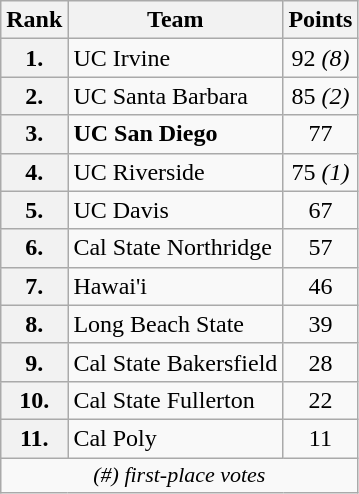<table class="wikitable">
<tr>
<th style=>Rank</th>
<th style=>Team</th>
<th style=>Points</th>
</tr>
<tr>
<th>1.</th>
<td>UC Irvine</td>
<td align="center">92 <em>(8)</em></td>
</tr>
<tr>
<th>2.</th>
<td>UC Santa Barbara</td>
<td align="center">85 <em>(2)</em></td>
</tr>
<tr>
<th>3.</th>
<td><strong>UC San Diego</strong></td>
<td align="center">77</td>
</tr>
<tr>
<th>4.</th>
<td>UC Riverside</td>
<td align="center">75 <em>(1)</em></td>
</tr>
<tr>
<th>5.</th>
<td>UC Davis</td>
<td align="center">67</td>
</tr>
<tr>
<th>6.</th>
<td>Cal State Northridge</td>
<td align="center">57</td>
</tr>
<tr>
<th>7.</th>
<td>Hawai'i</td>
<td align="center">46</td>
</tr>
<tr>
<th>8.</th>
<td>Long Beach State</td>
<td align="center">39</td>
</tr>
<tr>
<th>9.</th>
<td>Cal State Bakersfield</td>
<td align="center">28</td>
</tr>
<tr>
<th>10.</th>
<td>Cal State Fullerton</td>
<td align="center">22</td>
</tr>
<tr>
<th>11.</th>
<td>Cal Poly</td>
<td align="center">11</td>
</tr>
<tr>
<td colspan="4"  style="font-size:11pt; text-align:center;"><em>(#) first-place votes</em></td>
</tr>
</table>
